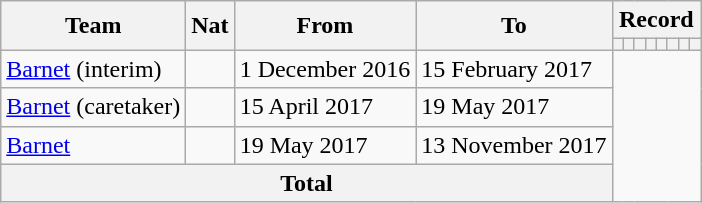<table class="wikitable" style="text-align: center">
<tr>
<th rowspan="2">Team</th>
<th rowspan="2">Nat</th>
<th rowspan="2">From</th>
<th rowspan="2">To</th>
<th colspan="9">Record</th>
</tr>
<tr>
<th></th>
<th></th>
<th></th>
<th></th>
<th></th>
<th></th>
<th></th>
<th></th>
</tr>
<tr>
<td align="left"><a href='#'>Barnet</a> (interim)</td>
<td align=left></td>
<td align=left>1 December 2016</td>
<td align=left>15 February 2017<br></td>
</tr>
<tr>
<td align="left"><a href='#'>Barnet</a> (caretaker)</td>
<td align=left></td>
<td align=left>15 April 2017</td>
<td align=left>19 May 2017<br></td>
</tr>
<tr>
<td align=left><a href='#'>Barnet</a></td>
<td align=left></td>
<td align=left>19 May 2017</td>
<td align=left>13 November 2017<br></td>
</tr>
<tr>
<th colspan="4">Total<br></th>
</tr>
</table>
